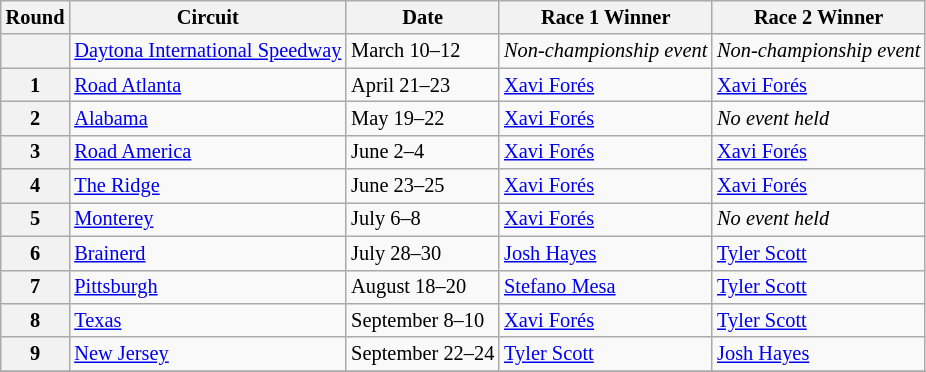<table class="wikitable" style="font-size: 85%">
<tr>
<th>Round</th>
<th>Circuit</th>
<th>Date</th>
<th>Race 1 Winner</th>
<th>Race 2 Winner</th>
</tr>
<tr>
<th></th>
<td> <a href='#'>Daytona International Speedway</a></td>
<td>March 10–12</td>
<td><em>Non-championship event</em></td>
<td><em>Non-championship event</em></td>
</tr>
<tr>
<th>1</th>
<td> <a href='#'>Road Atlanta</a></td>
<td>April 21–23</td>
<td> <a href='#'>Xavi Forés</a></td>
<td> <a href='#'>Xavi Forés</a></td>
</tr>
<tr>
<th>2</th>
<td> <a href='#'>Alabama</a></td>
<td>May 19–22</td>
<td> <a href='#'>Xavi Forés</a></td>
<td><em>No event held</em></td>
</tr>
<tr>
<th>3</th>
<td> <a href='#'>Road America</a></td>
<td>June 2–4</td>
<td> <a href='#'>Xavi Forés</a></td>
<td> <a href='#'>Xavi Forés</a></td>
</tr>
<tr>
<th>4</th>
<td> <a href='#'>The Ridge</a></td>
<td>June 23–25</td>
<td> <a href='#'>Xavi Forés</a></td>
<td> <a href='#'>Xavi Forés</a></td>
</tr>
<tr>
<th>5</th>
<td> <a href='#'>Monterey</a></td>
<td>July 6–8</td>
<td> <a href='#'>Xavi Forés</a></td>
<td><em>No event held</em></td>
</tr>
<tr>
<th>6</th>
<td> <a href='#'>Brainerd</a></td>
<td>July 28–30</td>
<td> <a href='#'>Josh Hayes</a></td>
<td> <a href='#'>Tyler Scott</a></td>
</tr>
<tr>
<th>7</th>
<td> <a href='#'>Pittsburgh</a></td>
<td>August 18–20</td>
<td> <a href='#'>Stefano Mesa</a></td>
<td> <a href='#'>Tyler Scott</a></td>
</tr>
<tr>
<th>8</th>
<td> <a href='#'>Texas</a></td>
<td>September 8–10</td>
<td> <a href='#'>Xavi Forés</a></td>
<td> <a href='#'>Tyler Scott</a></td>
</tr>
<tr>
<th>9</th>
<td> <a href='#'>New Jersey</a></td>
<td>September 22–24</td>
<td> <a href='#'>Tyler Scott</a></td>
<td> <a href='#'>Josh Hayes</a></td>
</tr>
<tr>
</tr>
</table>
